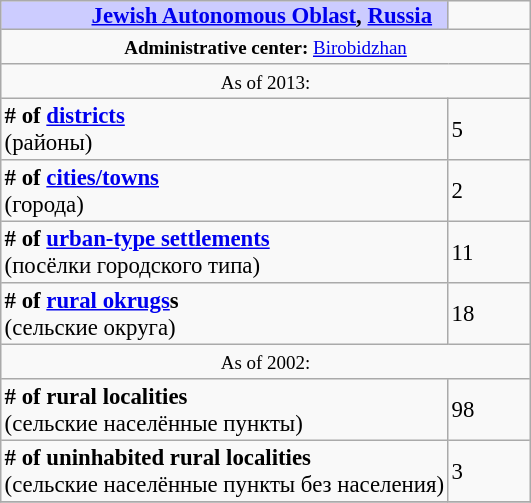<table border=1 align="right" cellpadding=2 cellspacing=0 style="margin: 0 0 1em 1em; background: #f9f9f9; border: 1px #aaa solid; border-collapse: collapse; font-size: 95%;">
<tr>
<th bgcolor="#ccccff" style="padding:0 0 0 50px;"><a href='#'>Jewish Autonomous Oblast</a>, <a href='#'>Russia</a></th>
<td width="50px"></td>
</tr>
<tr>
<td colspan=2 align="center"><small><strong>Administrative center:</strong> <a href='#'>Birobidzhan</a></small></td>
</tr>
<tr>
<td colspan=2 align="center"><small>As of 2013:</small></td>
</tr>
<tr>
<td><strong># of <a href='#'>districts</a></strong><br>(районы)</td>
<td>5</td>
</tr>
<tr>
<td><strong># of <a href='#'>cities/towns</a></strong><br>(города)</td>
<td>2</td>
</tr>
<tr>
<td><strong># of <a href='#'>urban-type settlements</a></strong><br>(посёлки городского типа)</td>
<td>11</td>
</tr>
<tr>
<td><strong># of <a href='#'>rural okrugs</a>s</strong><br>(сельские округа)</td>
<td>18</td>
</tr>
<tr>
<td colspan=2 align="center"><small>As of 2002:</small></td>
</tr>
<tr>
<td><strong># of rural localities</strong><br>(сельские населённые пункты)</td>
<td>98</td>
</tr>
<tr>
<td><strong># of uninhabited rural localities</strong><br>(сельские населённые пункты без населения)</td>
<td>3</td>
</tr>
<tr>
</tr>
</table>
